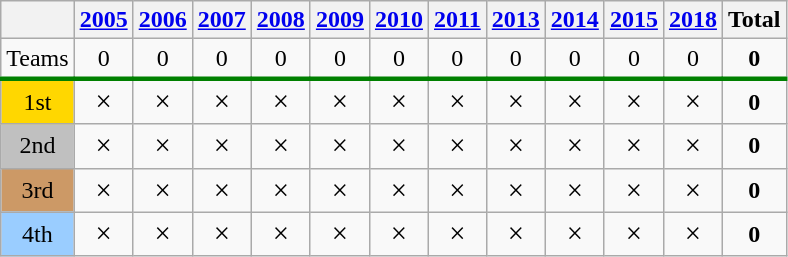<table class="wikitable" style="text-align: center">
<tr valign=top>
<th></th>
<th><a href='#'>2005</a></th>
<th><a href='#'>2006</a></th>
<th><a href='#'>2007</a></th>
<th><a href='#'>2008</a></th>
<th><a href='#'>2009</a></th>
<th><a href='#'>2010</a></th>
<th><a href='#'>2011</a></th>
<th><a href='#'>2013</a></th>
<th><a href='#'>2014</a></th>
<th><a href='#'>2015</a></th>
<th><a href='#'>2018</a></th>
<th>Total</th>
</tr>
<tr>
<td>Teams</td>
<td>0</td>
<td>0</td>
<td>0</td>
<td>0</td>
<td>0</td>
<td>0</td>
<td>0</td>
<td>0</td>
<td>0</td>
<td>0</td>
<td>0</td>
<td><strong>0</strong></td>
</tr>
<tr style="border-top:3px solid green;">
<td bgcolor=gold>1st</td>
<td><big>×</big></td>
<td><big>×</big></td>
<td><big>×</big></td>
<td><big>×</big></td>
<td><big>×</big></td>
<td><big>×</big></td>
<td><big>×</big></td>
<td><big>×</big></td>
<td><big>×</big></td>
<td><big>×</big></td>
<td><big>×</big></td>
<td><strong>0</strong></td>
</tr>
<tr>
<td bgcolor=silver>2nd</td>
<td><big>×</big></td>
<td><big>×</big></td>
<td><big>×</big></td>
<td><big>×</big></td>
<td><big>×</big></td>
<td><big>×</big></td>
<td><big>×</big></td>
<td><big>×</big></td>
<td><big>×</big></td>
<td><big>×</big></td>
<td><big>×</big></td>
<td><strong>0</strong></td>
</tr>
<tr>
<td bgcolor=#cc9966>3rd</td>
<td><big>×</big></td>
<td><big>×</big></td>
<td><big>×</big></td>
<td><big>×</big></td>
<td><big>×</big></td>
<td><big>×</big></td>
<td><big>×</big></td>
<td><big>×</big></td>
<td><big>×</big></td>
<td><big>×</big></td>
<td><big>×</big></td>
<td><strong>0</strong></td>
</tr>
<tr>
<td bgcolor=#9acdff>4th</td>
<td><big>×</big></td>
<td><big>×</big></td>
<td><big>×</big></td>
<td><big>×</big></td>
<td><big>×</big></td>
<td><big>×</big></td>
<td><big>×</big></td>
<td><big>×</big></td>
<td><big>×</big></td>
<td><big>×</big></td>
<td><big>×</big></td>
<td><strong>0</strong></td>
</tr>
</table>
